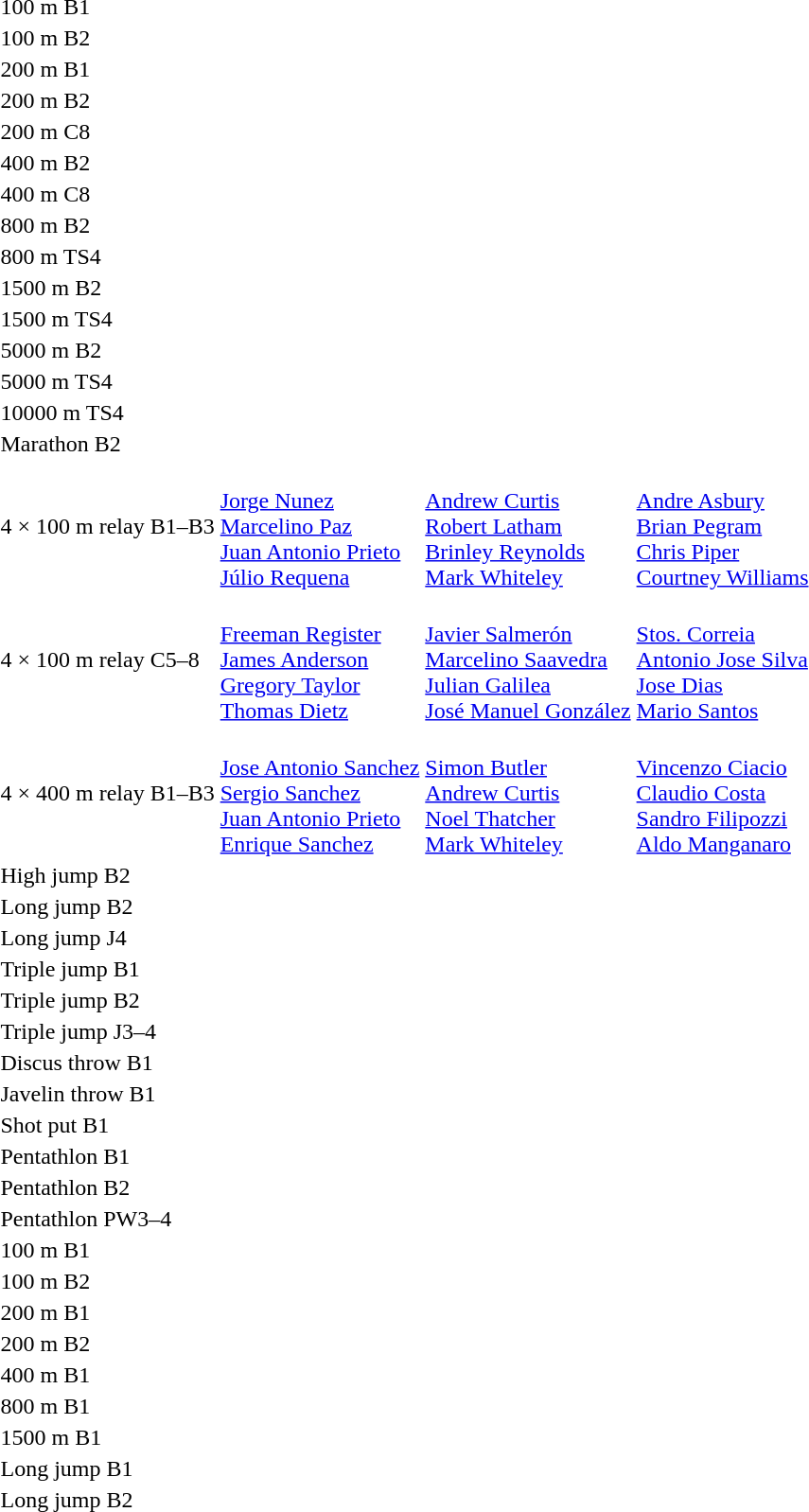<table>
<tr>
<td rowspan="2">100 m B1<br></td>
<td></td>
<td rowspan="2"></td>
<td rowspan="2"></td>
</tr>
<tr>
<td></td>
</tr>
<tr>
<td>100 m B2<br></td>
<td></td>
<td></td>
<td></td>
</tr>
<tr>
<td>200 m B1<br></td>
<td></td>
<td></td>
<td></td>
</tr>
<tr>
<td>200 m B2<br></td>
<td></td>
<td></td>
<td></td>
</tr>
<tr>
<td>200 m C8<br></td>
<td></td>
<td></td>
<td></td>
</tr>
<tr>
<td>400 m B2<br></td>
<td></td>
<td></td>
<td></td>
</tr>
<tr>
<td>400 m C8<br></td>
<td></td>
<td></td>
<td></td>
</tr>
<tr>
<td>800 m B2<br></td>
<td></td>
<td></td>
<td></td>
</tr>
<tr>
<td>800 m TS4<br></td>
<td></td>
<td></td>
<td></td>
</tr>
<tr>
<td>1500 m B2<br></td>
<td></td>
<td></td>
<td></td>
</tr>
<tr>
<td>1500 m TS4<br></td>
<td></td>
<td></td>
<td></td>
</tr>
<tr>
<td>5000 m B2<br></td>
<td></td>
<td></td>
<td></td>
</tr>
<tr>
<td>5000 m TS4<br></td>
<td></td>
<td></td>
<td></td>
</tr>
<tr>
<td>10000 m TS4<br></td>
<td></td>
<td></td>
<td></td>
</tr>
<tr>
<td>Marathon B2<br></td>
<td></td>
<td></td>
<td></td>
</tr>
<tr>
<td>4 × 100 m relay B1–B3<br></td>
<td valign=top> <br> <a href='#'>Jorge Nunez</a> <br> <a href='#'>Marcelino Paz</a> <br> <a href='#'>Juan Antonio Prieto</a> <br> <a href='#'>Júlio Requena</a></td>
<td valign=top> <br> <a href='#'>Andrew Curtis</a> <br> <a href='#'>Robert Latham</a> <br> <a href='#'>Brinley Reynolds</a> <br> <a href='#'>Mark Whiteley</a></td>
<td valign=top> <br> <a href='#'>Andre Asbury</a> <br> <a href='#'>Brian Pegram</a> <br> <a href='#'>Chris Piper</a> <br> <a href='#'>Courtney Williams</a></td>
</tr>
<tr>
<td>4 × 100 m relay C5–8<br></td>
<td valign=top> <br> <a href='#'>Freeman Register</a> <br> <a href='#'>James Anderson</a> <br> <a href='#'>Gregory Taylor</a> <br> <a href='#'>Thomas Dietz</a></td>
<td valign=top> <br> <a href='#'>Javier Salmerón</a> <br> <a href='#'>Marcelino Saavedra</a> <br> <a href='#'>Julian Galilea</a> <br> <a href='#'>José Manuel González</a></td>
<td valign=top> <br> <a href='#'>Stos. Correia</a> <br> <a href='#'>Antonio Jose Silva</a> <br> <a href='#'>Jose Dias</a> <br> <a href='#'>Mario Santos</a></td>
</tr>
<tr>
<td>4 × 400 m relay B1–B3<br></td>
<td valign=top> <br> <a href='#'>Jose Antonio Sanchez</a> <br> <a href='#'>Sergio Sanchez</a> <br> <a href='#'>Juan Antonio Prieto</a> <br> <a href='#'>Enrique Sanchez</a></td>
<td valign=top> <br> <a href='#'>Simon Butler</a> <br> <a href='#'>Andrew Curtis</a> <br> <a href='#'>Noel Thatcher</a> <br> <a href='#'>Mark Whiteley</a></td>
<td valign=top> <br> <a href='#'>Vincenzo Ciacio</a> <br> <a href='#'>Claudio Costa</a> <br> <a href='#'>Sandro Filipozzi</a> <br> <a href='#'>Aldo Manganaro</a></td>
</tr>
<tr>
<td rowspan="2">High jump B2<br></td>
<td rowspan="2"></td>
<td rowspan="2"></td>
<td></td>
</tr>
<tr>
<td></td>
</tr>
<tr>
<td>Long jump B2<br></td>
<td></td>
<td></td>
<td></td>
</tr>
<tr>
<td>Long jump J4<br></td>
<td></td>
<td></td>
<td></td>
</tr>
<tr>
<td>Triple jump B1<br></td>
<td></td>
<td></td>
<td></td>
</tr>
<tr>
<td>Triple jump B2<br></td>
<td></td>
<td></td>
<td></td>
</tr>
<tr>
<td>Triple jump J3–4<br></td>
<td></td>
<td></td>
<td></td>
</tr>
<tr>
<td>Discus throw B1<br></td>
<td></td>
<td></td>
<td></td>
</tr>
<tr>
<td>Javelin throw B1<br></td>
<td></td>
<td></td>
<td></td>
</tr>
<tr>
<td>Shot put B1<br></td>
<td></td>
<td></td>
<td></td>
</tr>
<tr>
<td>Pentathlon B1<br></td>
<td></td>
<td></td>
<td></td>
</tr>
<tr>
<td>Pentathlon B2<br></td>
<td></td>
<td></td>
<td></td>
</tr>
<tr>
<td>Pentathlon PW3–4<br></td>
<td></td>
<td></td>
<td></td>
</tr>
<tr>
<td>100 m B1<br></td>
<td></td>
<td></td>
<td></td>
</tr>
<tr>
<td>100 m B2<br></td>
<td></td>
<td></td>
<td></td>
</tr>
<tr>
<td>200 m B1<br></td>
<td></td>
<td></td>
<td></td>
</tr>
<tr>
<td>200 m B2<br></td>
<td></td>
<td></td>
<td></td>
</tr>
<tr>
<td>400 m B1<br></td>
<td></td>
<td></td>
<td></td>
</tr>
<tr>
<td>800 m B1<br></td>
<td></td>
<td></td>
<td></td>
</tr>
<tr>
<td>1500 m B1<br></td>
<td></td>
<td></td>
<td></td>
</tr>
<tr>
<td>Long jump B1<br></td>
<td></td>
<td></td>
<td></td>
</tr>
<tr>
<td>Long jump B2<br></td>
<td></td>
<td></td>
<td></td>
</tr>
<tr>
</tr>
</table>
